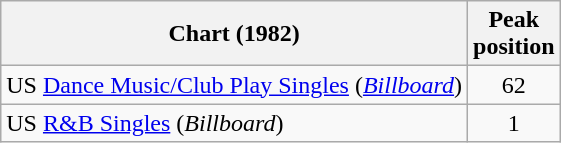<table class="wikitable sortable">
<tr>
<th>Chart (1982)</th>
<th>Peak<br>position</th>
</tr>
<tr>
<td>US <a href='#'>Dance Music/Club Play Singles</a> (<em><a href='#'>Billboard</a></em>)</td>
<td align=center>62</td>
</tr>
<tr>
<td>US <a href='#'>R&B Singles</a> (<em>Billboard</em>)</td>
<td align=center>1</td>
</tr>
</table>
